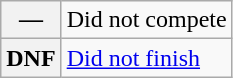<table class="wikitable">
<tr>
<th scope="row">—</th>
<td>Did not compete</td>
</tr>
<tr>
<th scope="row">DNF</th>
<td><a href='#'>Did not finish</a></td>
</tr>
</table>
